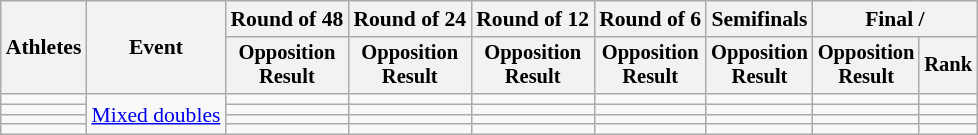<table class="wikitable" style="font-size:90%; text-align:center;">
<tr>
<th rowspan=2>Athletes</th>
<th rowspan=2>Event</th>
<th>Round of 48</th>
<th>Round of 24</th>
<th>Round of 12</th>
<th>Round of 6</th>
<th>Semifinals</th>
<th colspan=2>Final / </th>
</tr>
<tr style="font-size:95%">
<th>Opposition<br>Result</th>
<th>Opposition<br>Result</th>
<th>Opposition<br>Result</th>
<th>Opposition<br>Result</th>
<th>Opposition<br>Result</th>
<th>Opposition<br>Result</th>
<th>Rank</th>
</tr>
<tr>
<td align=left></td>
<td align=left rowspan=4><a href='#'>Mixed doubles</a></td>
<td></td>
<td></td>
<td></td>
<td></td>
<td></td>
<td></td>
<td></td>
</tr>
<tr>
<td align=left></td>
<td></td>
<td></td>
<td></td>
<td></td>
<td></td>
<td></td>
<td></td>
</tr>
<tr>
<td align=left></td>
<td></td>
<td></td>
<td></td>
<td></td>
<td></td>
<td></td>
<td></td>
</tr>
<tr>
<td align=left></td>
<td></td>
<td></td>
<td></td>
<td></td>
<td></td>
<td></td>
<td></td>
</tr>
</table>
